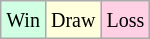<table class="wikitable">
<tr>
<td style="background:#d0ffe3;"><small>Win</small></td>
<td style="background:#ffffdd;"><small>Draw</small></td>
<td style="background:#ffd0e3;"><small>Loss</small></td>
</tr>
</table>
